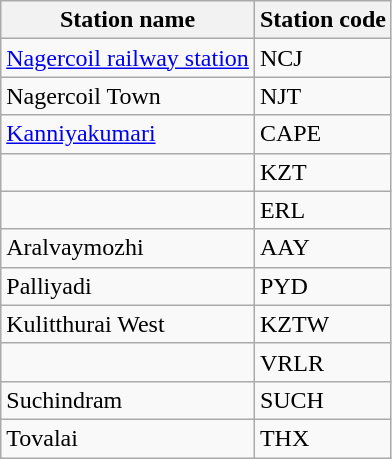<table class="wikitable">
<tr>
<th>Station name</th>
<th>Station code</th>
</tr>
<tr>
<td><a href='#'>Nagercoil railway station</a></td>
<td>NCJ</td>
</tr>
<tr>
<td>Nagercoil Town</td>
<td>NJT</td>
</tr>
<tr>
<td><a href='#'>Kanniyakumari</a></td>
<td>CAPE</td>
</tr>
<tr>
<td></td>
<td>KZT</td>
</tr>
<tr>
<td></td>
<td>ERL</td>
</tr>
<tr>
<td>Aralvaymozhi</td>
<td>AAY</td>
</tr>
<tr>
<td>Palliyadi</td>
<td>PYD</td>
</tr>
<tr>
<td>Kulitthurai West</td>
<td>KZTW</td>
</tr>
<tr>
<td></td>
<td>VRLR</td>
</tr>
<tr>
<td>Suchindram</td>
<td>SUCH</td>
</tr>
<tr>
<td>Tovalai</td>
<td>THX</td>
</tr>
</table>
